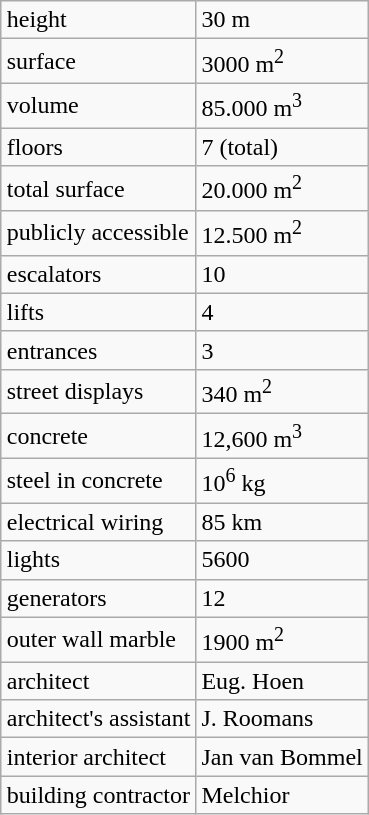<table class=wikitable align=right>
<tr>
<td>height</td>
<td>30 m</td>
</tr>
<tr>
<td>surface</td>
<td>3000 m<sup>2</sup></td>
</tr>
<tr>
<td>volume</td>
<td>85.000 m<sup>3</sup></td>
</tr>
<tr>
<td>floors</td>
<td>7 (total)</td>
</tr>
<tr>
<td>total surface</td>
<td>20.000 m<sup>2</sup></td>
</tr>
<tr>
<td>publicly accessible</td>
<td>12.500 m<sup>2</sup></td>
</tr>
<tr>
<td>escalators</td>
<td>10</td>
</tr>
<tr>
<td>lifts</td>
<td>4</td>
</tr>
<tr>
<td>entrances</td>
<td>3</td>
</tr>
<tr>
<td>street displays</td>
<td>340 m<sup>2</sup></td>
</tr>
<tr>
<td>concrete</td>
<td>12,600 m<sup>3</sup></td>
</tr>
<tr>
<td>steel in concrete</td>
<td>10<sup>6</sup> kg</td>
</tr>
<tr>
<td>electrical wiring</td>
<td>85 km</td>
</tr>
<tr>
<td>lights</td>
<td>5600</td>
</tr>
<tr>
<td>generators</td>
<td>12</td>
</tr>
<tr>
<td>outer wall marble</td>
<td>1900 m<sup>2</sup></td>
</tr>
<tr>
<td>architect</td>
<td>Eug. Hoen</td>
</tr>
<tr>
<td>architect's assistant</td>
<td>J. Roomans</td>
</tr>
<tr>
<td>interior architect</td>
<td>Jan van Bommel</td>
</tr>
<tr>
<td>building contractor</td>
<td>Melchior</td>
</tr>
</table>
